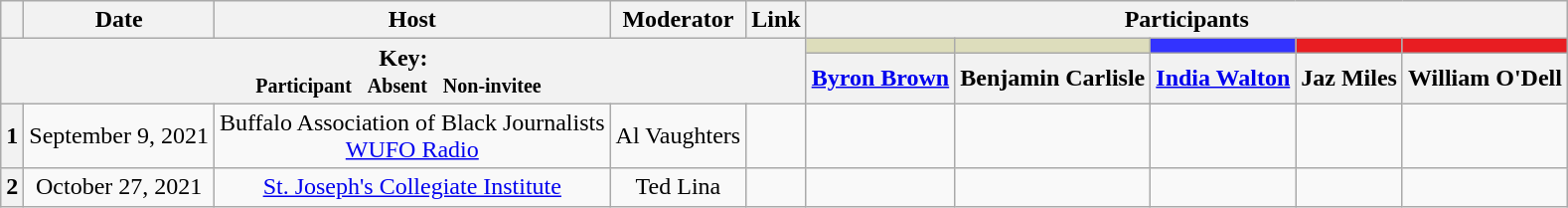<table class="wikitable" style="text-align:center;">
<tr>
<th scope="col"></th>
<th scope="col">Date</th>
<th scope="col">Host</th>
<th scope="col">Moderator</th>
<th scope="col">Link</th>
<th colspan="10" scope="col">Participants</th>
</tr>
<tr>
<th colspan="5" rowspan="2">Key:<br> <small>Participant  </small>  <small>Absent  </small>  <small>Non-invitee  </small> </th>
<th scope="col" style="background:#ddddbb;"></th>
<th scope="col" style="background:#ddddbc;"></th>
<th scope="col" style="background:#3333FF;"></th>
<th scope="col" style="background:#e81d22;"></th>
<th scope="col" style="background:#e81d22;"></th>
</tr>
<tr>
<th scope="col"><a href='#'>Byron Brown</a></th>
<th scope="col">Benjamin Carlisle</th>
<th scope="col"><a href='#'>India Walton</a></th>
<th scope="col">Jaz Miles</th>
<th scope="col">William O'Dell</th>
</tr>
<tr>
<th scope="row">1</th>
<td style="white-space:nowrap;">September 9, 2021</td>
<td style="white-space:nowrap;">Buffalo Association of Black Journalists<br><a href='#'>WUFO Radio</a></td>
<td style="white-space:nowrap;">Al Vaughters</td>
<td style="white-space:nowrap;"></td>
<td></td>
<td></td>
<td></td>
<td></td>
<td></td>
</tr>
<tr>
<th scope="row">2</th>
<td style="white-space:nowrap;">October 27, 2021</td>
<td style="white-space:nowrap;"><a href='#'>St. Joseph's Collegiate Institute</a></td>
<td style="white-space:nowrap;">Ted Lina</td>
<td style="white-space:nowrap;"></td>
<td></td>
<td></td>
<td></td>
<td></td>
<td></td>
</tr>
</table>
